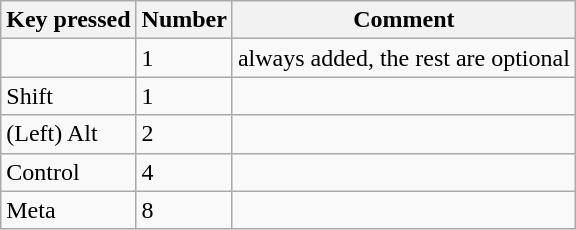<table class="wikitable">
<tr>
<th>Key pressed</th>
<th>Number</th>
<th>Comment</th>
</tr>
<tr>
<td></td>
<td>1</td>
<td>always added, the rest are optional</td>
</tr>
<tr>
<td>Shift</td>
<td>1</td>
<td></td>
</tr>
<tr>
<td>(Left) Alt</td>
<td>2</td>
<td></td>
</tr>
<tr>
<td>Control</td>
<td>4</td>
<td></td>
</tr>
<tr>
<td>Meta</td>
<td>8</td>
<td></td>
</tr>
</table>
